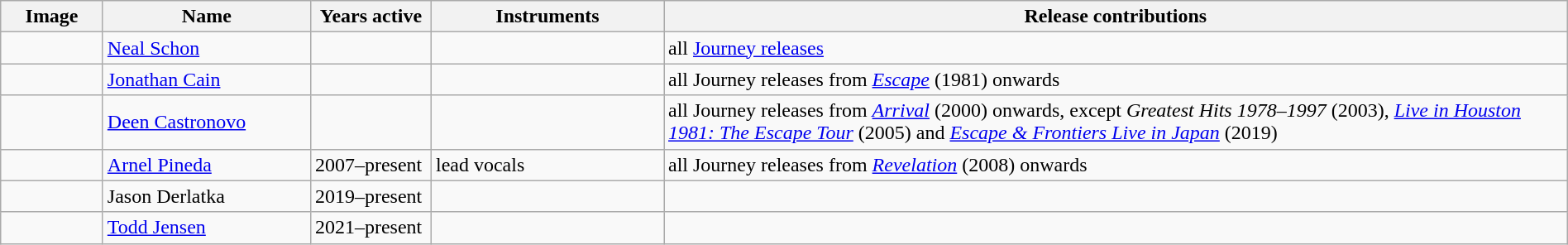<table class="wikitable" border="1" width=100%>
<tr>
<th width="75">Image</th>
<th width="160">Name</th>
<th width="90">Years active</th>
<th width="180">Instruments</th>
<th>Release contributions</th>
</tr>
<tr>
<td></td>
<td><a href='#'>Neal Schon</a></td>
<td></td>
<td></td>
<td>all <a href='#'>Journey releases</a></td>
</tr>
<tr>
<td></td>
<td><a href='#'>Jonathan Cain</a></td>
<td></td>
<td></td>
<td>all Journey releases from <em><a href='#'>Escape</a></em> (1981) onwards</td>
</tr>
<tr>
<td></td>
<td><a href='#'>Deen Castronovo</a></td>
<td></td>
<td></td>
<td>all Journey releases from <em><a href='#'>Arrival</a></em> (2000) onwards, except <em>Greatest Hits 1978–1997</em> (2003), <em><a href='#'>Live in Houston 1981: The Escape Tour</a></em> (2005) and <em><a href='#'>Escape & Frontiers Live in Japan</a></em> (2019)</td>
</tr>
<tr>
<td></td>
<td><a href='#'>Arnel Pineda</a></td>
<td>2007–present</td>
<td>lead vocals</td>
<td>all Journey releases from <em><a href='#'>Revelation</a></em> (2008) onwards</td>
</tr>
<tr>
<td></td>
<td>Jason Derlatka</td>
<td>2019–present</td>
<td></td>
<td></td>
</tr>
<tr>
<td></td>
<td><a href='#'>Todd Jensen</a></td>
<td>2021–present</td>
<td></td>
<td></td>
</tr>
</table>
